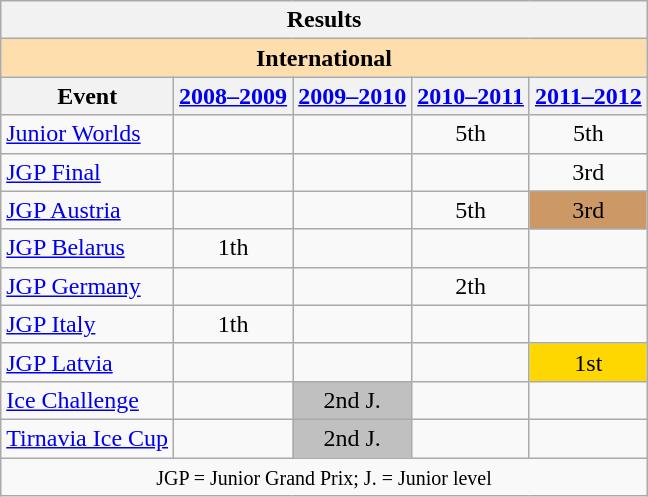<table class="wikitable" style="text-align:center">
<tr>
<th colspan=5 align=center><strong>Results</strong></th>
</tr>
<tr>
<th style="background-color: #ffdead; " colspan=5 align=center><strong>International</strong></th>
</tr>
<tr>
<th>Event</th>
<th><a href='#'>2008–2009</a></th>
<th><a href='#'>2009–2010</a></th>
<th><a href='#'>2010–2011</a></th>
<th><a href='#'>2011–2012</a></th>
</tr>
<tr>
<td align=left><a href='#'>Junior Worlds</a></td>
<td></td>
<td></td>
<td>5th</td>
<td>5th</td>
</tr>
<tr>
<td align=left><a href='#'>JGP Final</a></td>
<td></td>
<td></td>
<td></td>
<td>3rd</td>
</tr>
<tr>
<td align=left><a href='#'>JGP Austria</a></td>
<td></td>
<td></td>
<td>5th</td>
<td bgcolor=cc9966>3rd</td>
</tr>
<tr>
<td align=left><a href='#'>JGP Belarus</a></td>
<td>1th</td>
<td></td>
<td></td>
<td></td>
</tr>
<tr>
<td align=left><a href='#'>JGP Germany</a></td>
<td></td>
<td></td>
<td>2th</td>
<td></td>
</tr>
<tr>
<td align=left><a href='#'>JGP Italy</a></td>
<td>1th</td>
<td></td>
<td></td>
<td></td>
</tr>
<tr>
<td align=left><a href='#'>JGP Latvia</a></td>
<td></td>
<td></td>
<td></td>
<td bgcolor=gold>1st</td>
</tr>
<tr>
<td align=left><a href='#'>Ice Challenge</a></td>
<td></td>
<td bgcolor=silver>2nd J.</td>
<td></td>
<td></td>
</tr>
<tr>
<td align=left><a href='#'>Tirnavia Ice Cup</a></td>
<td></td>
<td bgcolor=silver>2nd J.</td>
<td></td>
<td></td>
</tr>
<tr>
<td colspan=5 align=center><small> JGP = Junior Grand Prix; J. = Junior level </small></td>
</tr>
</table>
